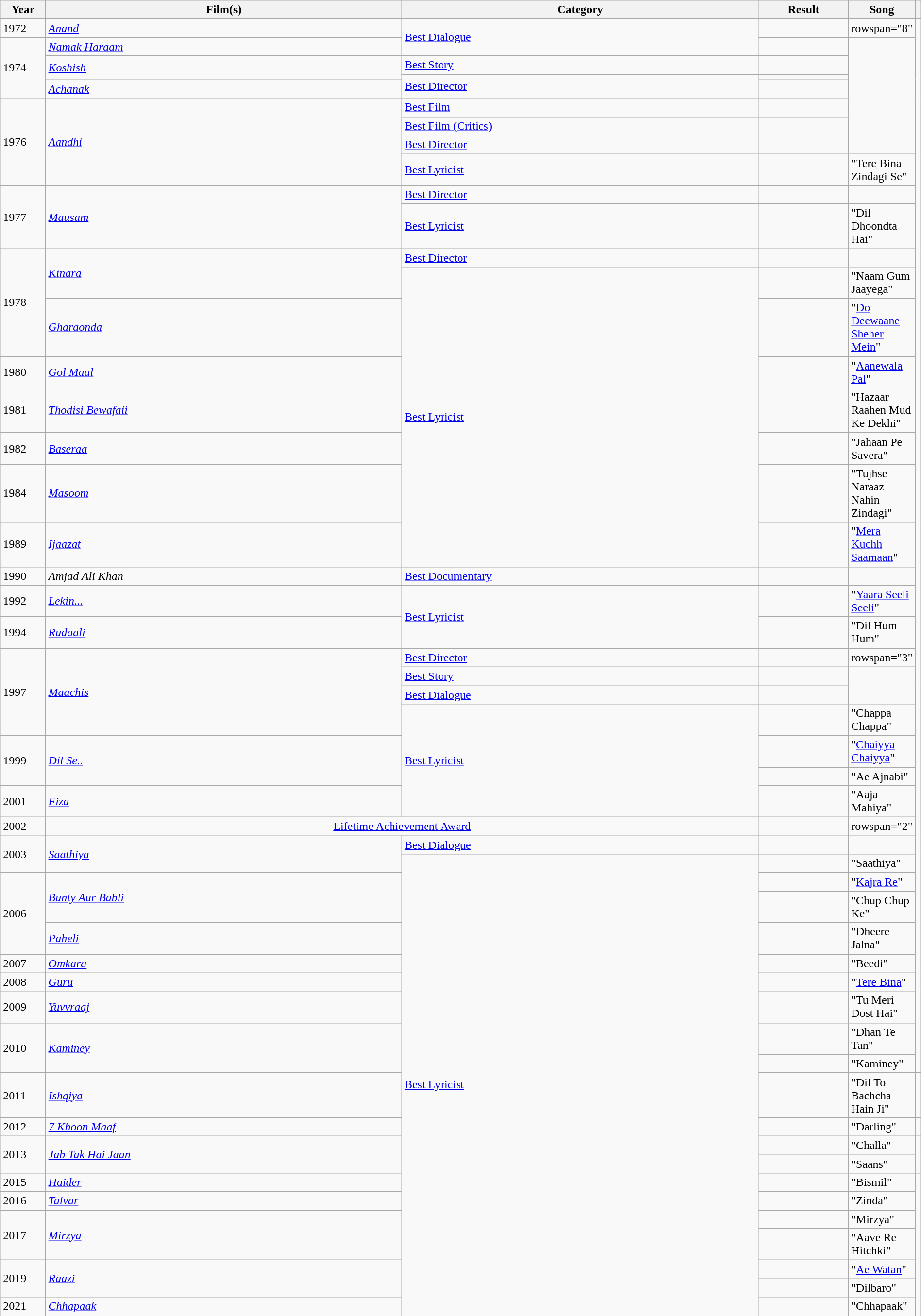<table class="wikitable sortable" width=100%>
<tr>
<th width=5%>Year</th>
<th width=40%>Film(s)</th>
<th width=40%>Category</th>
<th width=10%>Result</th>
<th width=40%>Song</th>
<th width=5%></th>
</tr>
<tr>
<td>1972</td>
<td><em><a href='#'>Anand</a></em></td>
<td rowspan="2"><a href='#'>Best Dialogue</a></td>
<td></td>
<td>rowspan="8" </td>
<td rowspan="40"></td>
</tr>
<tr>
<td rowspan="4">1974</td>
<td><em><a href='#'>Namak Haraam</a></em></td>
<td></td>
</tr>
<tr>
<td rowspan="2"><em><a href='#'>Koshish</a></em></td>
<td><a href='#'>Best Story</a></td>
<td></td>
</tr>
<tr>
<td rowspan="2"><a href='#'>Best Director</a></td>
<td></td>
</tr>
<tr>
<td><em><a href='#'>Achanak</a></em></td>
<td></td>
</tr>
<tr>
<td rowspan="4">1976</td>
<td rowspan="4"><em><a href='#'>Aandhi</a></em></td>
<td><a href='#'>Best Film</a></td>
<td></td>
</tr>
<tr>
<td><a href='#'>Best Film (Critics)</a></td>
<td></td>
</tr>
<tr>
<td><a href='#'>Best Director</a></td>
<td></td>
</tr>
<tr>
<td><a href='#'>Best Lyricist</a></td>
<td></td>
<td>"Tere Bina Zindagi Se"</td>
</tr>
<tr>
<td rowspan="2">1977</td>
<td rowspan="2"><em><a href='#'>Mausam</a></em></td>
<td><a href='#'>Best Director</a></td>
<td></td>
<td></td>
</tr>
<tr>
<td><a href='#'>Best Lyricist</a></td>
<td></td>
<td>"Dil Dhoondta Hai"</td>
</tr>
<tr>
<td rowspan="3">1978</td>
<td rowspan="2"><em><a href='#'>Kinara</a></em></td>
<td><a href='#'>Best Director</a></td>
<td></td>
<td></td>
</tr>
<tr>
<td rowspan="7"><a href='#'>Best Lyricist</a></td>
<td></td>
<td>"Naam Gum Jaayega"</td>
</tr>
<tr>
<td><em><a href='#'>Gharaonda</a></em></td>
<td></td>
<td>"<a href='#'>Do Deewaane Sheher Mein</a>"</td>
</tr>
<tr>
<td>1980</td>
<td><em><a href='#'>Gol Maal</a></em></td>
<td></td>
<td>"<a href='#'>Aanewala Pal</a>"</td>
</tr>
<tr>
<td>1981</td>
<td><em><a href='#'>Thodisi Bewafaii</a></em></td>
<td></td>
<td>"Hazaar Raahen Mud Ke Dekhi"</td>
</tr>
<tr>
<td>1982</td>
<td><em><a href='#'>Baseraa</a></em></td>
<td></td>
<td>"Jahaan Pe Savera"</td>
</tr>
<tr>
<td>1984</td>
<td><em><a href='#'>Masoom</a></em></td>
<td></td>
<td>"Tujhse Naraaz Nahin Zindagi"</td>
</tr>
<tr>
<td>1989</td>
<td><em><a href='#'>Ijaazat</a></em></td>
<td></td>
<td>"<a href='#'>Mera Kuchh Saamaan</a>"</td>
</tr>
<tr>
<td>1990</td>
<td><em>Amjad Ali Khan</em></td>
<td><a href='#'>Best Documentary</a></td>
<td></td>
<td></td>
</tr>
<tr>
<td>1992</td>
<td><em><a href='#'>Lekin...</a></em></td>
<td rowspan="2"><a href='#'>Best Lyricist</a></td>
<td></td>
<td>"<a href='#'>Yaara Seeli Seeli</a>"</td>
</tr>
<tr>
<td>1994</td>
<td><em><a href='#'>Rudaali</a></em></td>
<td></td>
<td>"Dil Hum Hum"</td>
</tr>
<tr>
<td rowspan="4">1997</td>
<td rowspan="4"><em><a href='#'>Maachis</a></em></td>
<td><a href='#'>Best Director</a></td>
<td></td>
<td>rowspan="3" </td>
</tr>
<tr>
<td><a href='#'>Best Story</a></td>
<td></td>
</tr>
<tr>
<td><a href='#'>Best Dialogue</a></td>
<td></td>
</tr>
<tr>
<td rowspan="4"><a href='#'>Best Lyricist</a></td>
<td></td>
<td>"Chappa Chappa"</td>
</tr>
<tr>
<td rowspan="2">1999</td>
<td rowspan="2"><em><a href='#'>Dil Se..</a></em></td>
<td></td>
<td>"<a href='#'>Chaiyya Chaiyya</a>"</td>
</tr>
<tr>
<td></td>
<td>"Ae Ajnabi"</td>
</tr>
<tr>
<td>2001</td>
<td><em><a href='#'>Fiza</a></em></td>
<td></td>
<td>"Aaja Mahiya"</td>
</tr>
<tr>
<td>2002</td>
<td colspan="2" align="center"><a href='#'>Lifetime Achievement Award</a></td>
<td></td>
<td>rowspan="2" </td>
</tr>
<tr>
<td rowspan="2">2003</td>
<td rowspan="2"><em><a href='#'>Saathiya</a></em></td>
<td><a href='#'>Best Dialogue</a></td>
<td></td>
</tr>
<tr>
<td rowspan="20"><a href='#'>Best Lyricist</a></td>
<td></td>
<td>"Saathiya"</td>
</tr>
<tr>
<td rowspan="3">2006</td>
<td rowspan="2"><em><a href='#'>Bunty Aur Babli</a></em></td>
<td></td>
<td>"<a href='#'>Kajra Re</a>"</td>
</tr>
<tr>
<td></td>
<td>"Chup Chup Ke"</td>
</tr>
<tr>
<td><em><a href='#'>Paheli</a></em></td>
<td></td>
<td>"Dheere Jalna"</td>
</tr>
<tr>
<td>2007</td>
<td><em><a href='#'>Omkara</a></em></td>
<td></td>
<td>"Beedi"</td>
</tr>
<tr>
<td>2008</td>
<td><em><a href='#'>Guru</a></em></td>
<td></td>
<td>"<a href='#'>Tere Bina</a>"</td>
</tr>
<tr>
<td>2009</td>
<td><em><a href='#'>Yuvvraaj</a></em></td>
<td></td>
<td>"Tu Meri Dost Hai"</td>
</tr>
<tr>
<td rowspan="2">2010</td>
<td rowspan="2"><em><a href='#'>Kaminey</a></em></td>
<td></td>
<td>"Dhan Te Tan"</td>
</tr>
<tr>
<td></td>
<td>"Kaminey"</td>
</tr>
<tr>
<td>2011</td>
<td><em><a href='#'>Ishqiya</a></em></td>
<td></td>
<td>"Dil To Bachcha Hain Ji"</td>
<td></td>
</tr>
<tr>
<td>2012</td>
<td><em><a href='#'>7 Khoon Maaf</a></em></td>
<td></td>
<td>"Darling"</td>
<td></td>
</tr>
<tr>
<td rowspan="2">2013</td>
<td rowspan="2"><em><a href='#'>Jab Tak Hai Jaan</a></em></td>
<td></td>
<td>"Challa"</td>
<td rowspan="2"></td>
</tr>
<tr>
<td></td>
<td>"Saans"</td>
</tr>
<tr>
<td>2015</td>
<td><em><a href='#'>Haider</a></em></td>
<td></td>
<td>"Bismil"</td>
<td rowspan="7"></td>
</tr>
<tr>
<td>2016</td>
<td><em><a href='#'>Talvar</a></em></td>
<td></td>
<td>"Zinda"</td>
</tr>
<tr>
<td rowspan="2">2017</td>
<td rowspan="2"><em><a href='#'>Mirzya</a></em></td>
<td></td>
<td>"Mirzya"</td>
</tr>
<tr>
<td></td>
<td>"Aave Re Hitchki"</td>
</tr>
<tr>
<td rowspan="2">2019</td>
<td rowspan="2"><em><a href='#'>Raazi</a></em></td>
<td></td>
<td>"<a href='#'>Ae Watan</a>"</td>
</tr>
<tr>
<td></td>
<td>"Dilbaro"</td>
</tr>
<tr>
<td>2021</td>
<td><em><a href='#'>Chhapaak</a></em></td>
<td></td>
<td>"Chhapaak"</td>
</tr>
<tr>
</tr>
</table>
